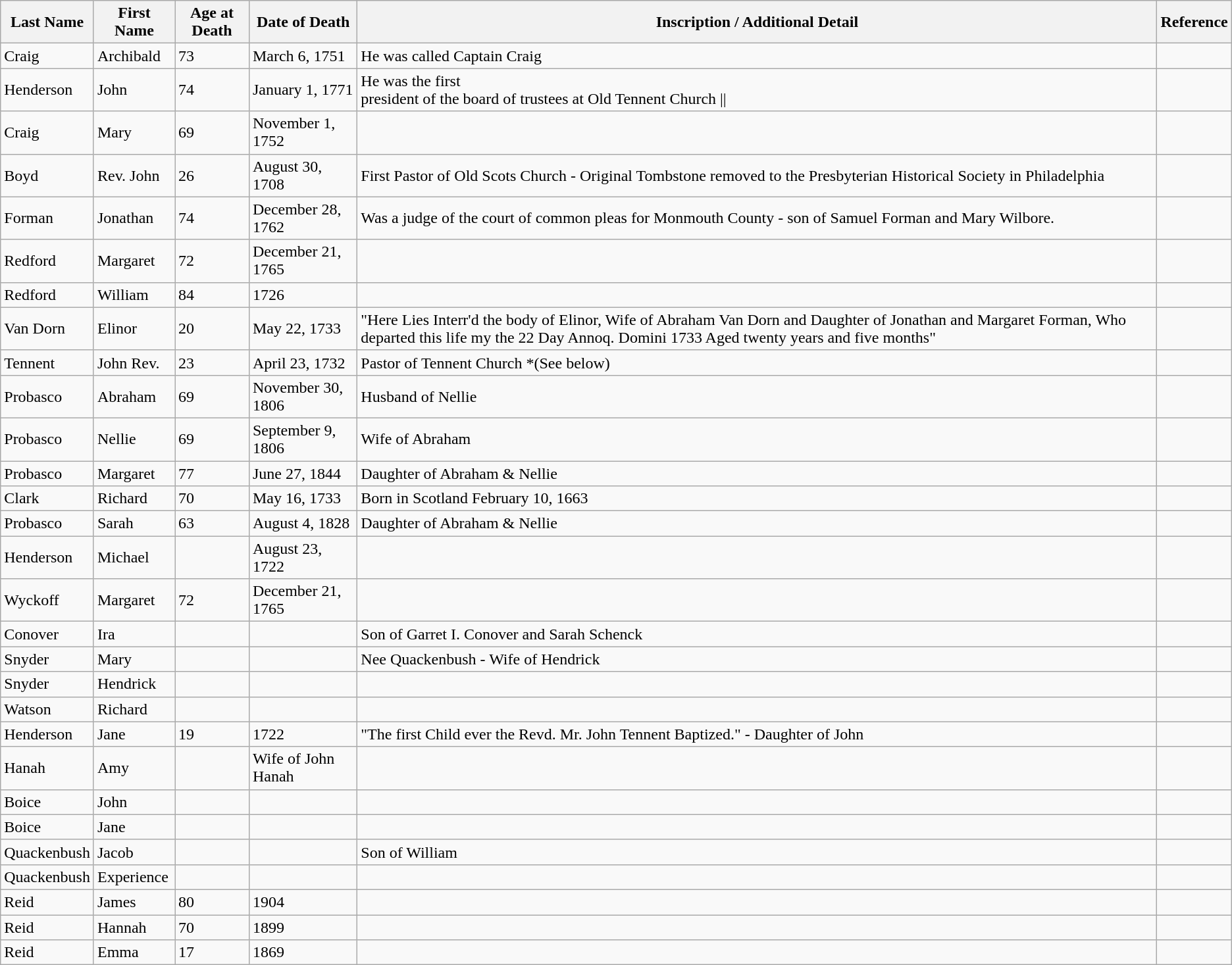<table class="wikitable sortable">
<tr>
<th>Last Name</th>
<th>First Name</th>
<th>Age at Death</th>
<th>Date of Death</th>
<th>Inscription / Additional Detail</th>
<th>Reference</th>
</tr>
<tr>
<td>Craig</td>
<td>Archibald</td>
<td>73</td>
<td>March 6, 1751</td>
<td>He was called Captain Craig</td>
<td></td>
</tr>
<tr>
<td>Henderson</td>
<td>John</td>
<td>74</td>
<td>January 1, 1771</td>
<td>He was the first<br>president of the board of trustees at Old Tennent Church || </td>
</tr>
<tr>
<td>Craig</td>
<td>Mary</td>
<td>69</td>
<td>November 1, 1752</td>
<td></td>
<td></td>
</tr>
<tr>
<td>Boyd</td>
<td>Rev. John</td>
<td>26</td>
<td>August 30, 1708</td>
<td>First Pastor of Old Scots Church - Original Tombstone removed to the Presbyterian Historical Society in Philadelphia</td>
<td></td>
</tr>
<tr>
<td>Forman</td>
<td>Jonathan</td>
<td>74</td>
<td>December 28, 1762</td>
<td>Was a judge of the court of common pleas for Monmouth County - son of Samuel Forman and Mary Wilbore.</td>
<td></td>
</tr>
<tr>
<td>Redford</td>
<td>Margaret</td>
<td>72</td>
<td>December 21, 1765</td>
<td></td>
<td></td>
</tr>
<tr>
<td>Redford</td>
<td>William</td>
<td>84</td>
<td>1726</td>
<td></td>
<td></td>
</tr>
<tr>
<td>Van Dorn</td>
<td>Elinor</td>
<td>20</td>
<td>May 22, 1733</td>
<td>"Here Lies Interr'd the body of Elinor, Wife of Abraham Van Dorn and Daughter of Jonathan and Margaret Forman, Who departed this life my the 22 Day Annoq. Domini 1733 Aged twenty years and five months"</td>
<td></td>
</tr>
<tr>
<td>Tennent</td>
<td>John Rev.</td>
<td>23</td>
<td>April 23, 1732</td>
<td>Pastor of Tennent Church *(See below)</td>
<td></td>
</tr>
<tr>
<td>Probasco</td>
<td>Abraham</td>
<td>69</td>
<td>November 30, 1806</td>
<td>Husband of Nellie</td>
<td></td>
</tr>
<tr>
<td>Probasco</td>
<td>Nellie</td>
<td>69</td>
<td>September 9, 1806</td>
<td>Wife of Abraham</td>
<td></td>
</tr>
<tr>
<td>Probasco</td>
<td>Margaret</td>
<td>77</td>
<td>June 27, 1844</td>
<td>Daughter of Abraham & Nellie</td>
<td></td>
</tr>
<tr>
<td>Clark</td>
<td>Richard</td>
<td>70</td>
<td>May 16, 1733</td>
<td>Born in Scotland February 10, 1663</td>
<td></td>
</tr>
<tr>
<td>Probasco</td>
<td>Sarah</td>
<td>63</td>
<td>August 4, 1828</td>
<td>Daughter of Abraham & Nellie</td>
<td></td>
</tr>
<tr>
<td>Henderson</td>
<td>Michael</td>
<td></td>
<td>August 23, 1722</td>
<td></td>
<td></td>
</tr>
<tr>
<td>Wyckoff</td>
<td>Margaret</td>
<td>72</td>
<td>December 21, 1765</td>
<td></td>
<td></td>
</tr>
<tr>
<td>Conover</td>
<td>Ira</td>
<td></td>
<td></td>
<td>Son of Garret I. Conover and Sarah Schenck</td>
<td></td>
</tr>
<tr>
<td>Snyder</td>
<td>Mary</td>
<td></td>
<td></td>
<td>Nee Quackenbush - Wife of Hendrick</td>
<td></td>
</tr>
<tr>
<td>Snyder</td>
<td>Hendrick</td>
<td></td>
<td></td>
<td></td>
<td></td>
</tr>
<tr>
<td>Watson</td>
<td>Richard</td>
<td></td>
<td></td>
<td></td>
<td></td>
</tr>
<tr>
<td>Henderson</td>
<td>Jane</td>
<td>19</td>
<td>1722</td>
<td>"The first Child ever the Revd. Mr. John Tennent Baptized." - Daughter of John</td>
<td></td>
</tr>
<tr>
<td>Hanah</td>
<td>Amy</td>
<td></td>
<td>Wife of John Hanah</td>
<td></td>
<td></td>
</tr>
<tr>
<td>Boice</td>
<td>John</td>
<td></td>
<td></td>
<td></td>
<td></td>
</tr>
<tr>
<td>Boice</td>
<td>Jane</td>
<td></td>
<td></td>
<td></td>
<td></td>
</tr>
<tr>
<td>Quackenbush</td>
<td>Jacob</td>
<td></td>
<td></td>
<td>Son of William</td>
<td></td>
</tr>
<tr>
<td>Quackenbush</td>
<td>Experience</td>
<td></td>
<td></td>
<td></td>
<td></td>
</tr>
<tr>
<td>Reid</td>
<td>James</td>
<td>80</td>
<td>1904</td>
<td></td>
<td></td>
</tr>
<tr>
<td>Reid</td>
<td>Hannah</td>
<td>70</td>
<td>1899</td>
<td></td>
<td></td>
</tr>
<tr>
<td>Reid</td>
<td>Emma</td>
<td>17</td>
<td>1869</td>
<td></td>
<td></td>
</tr>
</table>
